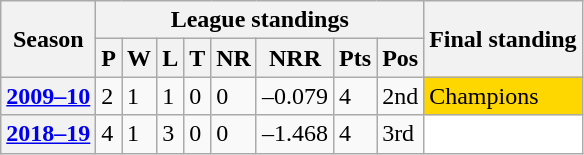<table class="wikitable sortable">
<tr>
<th scope="col" rowspan="2">Season</th>
<th scope="col" colspan="8">League standings</th>
<th scope="col" rowspan="2">Final standing</th>
</tr>
<tr>
<th scope="col">P</th>
<th scope="col">W</th>
<th scope="col">L</th>
<th scope="col">T</th>
<th scope="col">NR</th>
<th scope="col">NRR</th>
<th scope="col">Pts</th>
<th scope="col">Pos</th>
</tr>
<tr>
<th scope="row"><a href='#'>2009–10</a></th>
<td>2</td>
<td>1</td>
<td>1</td>
<td>0</td>
<td>0</td>
<td>–0.079</td>
<td>4</td>
<td>2nd</td>
<td style="background: gold;">Champions</td>
</tr>
<tr>
<th scope="row"><a href='#'>2018–19</a></th>
<td>4</td>
<td>1</td>
<td>3</td>
<td>0</td>
<td>0</td>
<td>–1.468</td>
<td>4</td>
<td>3rd</td>
<td style="background: white;"></td>
</tr>
</table>
